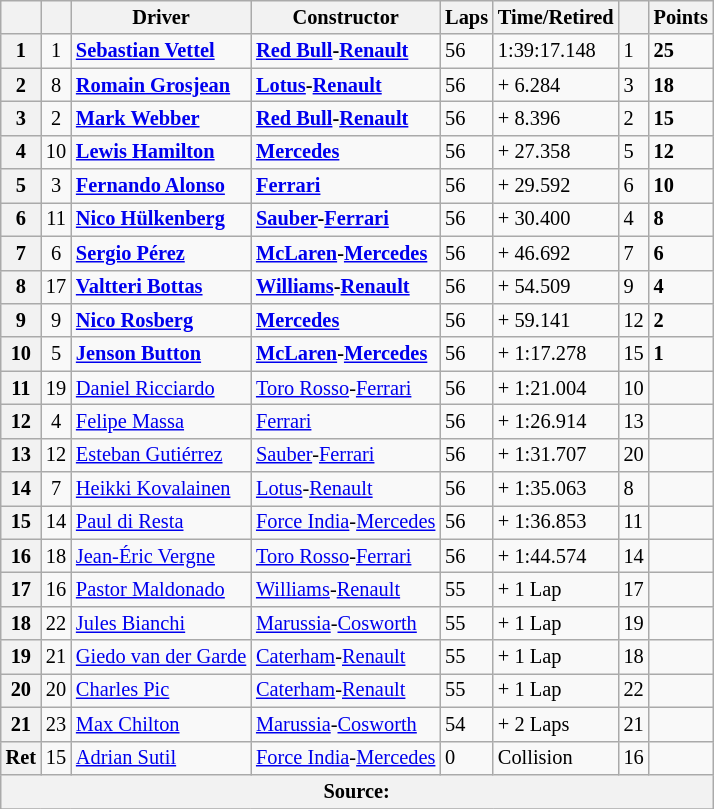<table class=wikitable style="font-size:85%">
<tr>
<th></th>
<th></th>
<th>Driver</th>
<th>Constructor</th>
<th>Laps</th>
<th>Time/Retired</th>
<th></th>
<th>Points</th>
</tr>
<tr>
<th>1</th>
<td align="center">1</td>
<td> <strong><a href='#'>Sebastian Vettel</a></strong></td>
<td><strong><a href='#'>Red Bull</a>-<a href='#'>Renault</a></strong></td>
<td>56</td>
<td>1:39:17.148</td>
<td>1</td>
<td><strong>25</strong></td>
</tr>
<tr>
<th>2</th>
<td align="center">8</td>
<td> <strong><a href='#'>Romain Grosjean</a></strong></td>
<td><strong><a href='#'>Lotus</a>-<a href='#'>Renault</a></strong></td>
<td>56</td>
<td>+ 6.284</td>
<td>3</td>
<td><strong>18</strong></td>
</tr>
<tr>
<th>3</th>
<td align="center">2</td>
<td> <strong><a href='#'>Mark Webber</a></strong></td>
<td><strong><a href='#'>Red Bull</a>-<a href='#'>Renault</a></strong></td>
<td>56</td>
<td>+ 8.396</td>
<td>2</td>
<td><strong>15</strong></td>
</tr>
<tr>
<th>4</th>
<td align="center">10</td>
<td> <strong><a href='#'>Lewis Hamilton</a></strong></td>
<td><strong><a href='#'>Mercedes</a></strong></td>
<td>56</td>
<td>+ 27.358</td>
<td>5</td>
<td><strong>12</strong></td>
</tr>
<tr>
<th>5</th>
<td align="center">3</td>
<td> <strong><a href='#'>Fernando Alonso</a></strong></td>
<td><strong><a href='#'>Ferrari</a></strong></td>
<td>56</td>
<td>+ 29.592</td>
<td>6</td>
<td><strong>10</strong></td>
</tr>
<tr>
<th>6</th>
<td align="center">11</td>
<td> <strong><a href='#'>Nico Hülkenberg</a></strong></td>
<td><strong><a href='#'>Sauber</a>-<a href='#'>Ferrari</a></strong></td>
<td>56</td>
<td>+ 30.400</td>
<td>4</td>
<td><strong>8</strong></td>
</tr>
<tr>
<th>7</th>
<td align="center">6</td>
<td> <strong><a href='#'>Sergio Pérez</a></strong></td>
<td><strong><a href='#'>McLaren</a>-<a href='#'>Mercedes</a></strong></td>
<td>56</td>
<td>+ 46.692</td>
<td>7</td>
<td><strong>6</strong></td>
</tr>
<tr>
<th>8</th>
<td align="center">17</td>
<td> <strong><a href='#'>Valtteri Bottas</a></strong></td>
<td><strong><a href='#'>Williams</a>-<a href='#'>Renault</a></strong></td>
<td>56</td>
<td>+ 54.509</td>
<td>9</td>
<td><strong>4</strong></td>
</tr>
<tr>
<th>9</th>
<td align="center">9</td>
<td> <strong><a href='#'>Nico Rosberg</a></strong></td>
<td><strong><a href='#'>Mercedes</a></strong></td>
<td>56</td>
<td>+ 59.141</td>
<td>12</td>
<td><strong>2</strong></td>
</tr>
<tr>
<th>10</th>
<td align="center">5</td>
<td> <strong><a href='#'>Jenson Button</a></strong></td>
<td><strong><a href='#'>McLaren</a>-<a href='#'>Mercedes</a></strong></td>
<td>56</td>
<td>+ 1:17.278</td>
<td>15</td>
<td><strong>1</strong></td>
</tr>
<tr>
<th>11</th>
<td align="center">19</td>
<td> <a href='#'>Daniel Ricciardo</a></td>
<td><a href='#'>Toro Rosso</a>-<a href='#'>Ferrari</a></td>
<td>56</td>
<td>+ 1:21.004</td>
<td>10</td>
<td></td>
</tr>
<tr>
<th>12</th>
<td align="center">4</td>
<td> <a href='#'>Felipe Massa</a></td>
<td><a href='#'>Ferrari</a></td>
<td>56</td>
<td>+ 1:26.914</td>
<td>13</td>
<td></td>
</tr>
<tr>
<th>13</th>
<td align="center">12</td>
<td> <a href='#'>Esteban Gutiérrez</a></td>
<td><a href='#'>Sauber</a>-<a href='#'>Ferrari</a></td>
<td>56</td>
<td>+ 1:31.707</td>
<td>20</td>
<td></td>
</tr>
<tr>
<th>14</th>
<td align="center">7</td>
<td> <a href='#'>Heikki Kovalainen</a></td>
<td><a href='#'>Lotus</a>-<a href='#'>Renault</a></td>
<td>56</td>
<td>+ 1:35.063</td>
<td>8</td>
<td></td>
</tr>
<tr>
<th>15</th>
<td align="center">14</td>
<td> <a href='#'>Paul di Resta</a></td>
<td><a href='#'>Force India</a>-<a href='#'>Mercedes</a></td>
<td>56</td>
<td>+ 1:36.853</td>
<td>11</td>
<td></td>
</tr>
<tr>
<th>16</th>
<td align="center">18</td>
<td> <a href='#'>Jean-Éric Vergne</a></td>
<td><a href='#'>Toro Rosso</a>-<a href='#'>Ferrari</a></td>
<td>56</td>
<td>+ 1:44.574</td>
<td>14</td>
<td></td>
</tr>
<tr>
<th>17</th>
<td align="center">16</td>
<td> <a href='#'>Pastor Maldonado</a></td>
<td><a href='#'>Williams</a>-<a href='#'>Renault</a></td>
<td>55</td>
<td>+ 1 Lap</td>
<td>17</td>
<td></td>
</tr>
<tr>
<th>18</th>
<td align="center">22</td>
<td> <a href='#'>Jules Bianchi</a></td>
<td><a href='#'>Marussia</a>-<a href='#'>Cosworth</a></td>
<td>55</td>
<td>+ 1 Lap</td>
<td>19</td>
<td></td>
</tr>
<tr>
<th>19</th>
<td align="center">21</td>
<td> <a href='#'>Giedo van der Garde</a></td>
<td><a href='#'>Caterham</a>-<a href='#'>Renault</a></td>
<td>55</td>
<td>+ 1 Lap</td>
<td>18</td>
<td></td>
</tr>
<tr>
<th>20</th>
<td align="center">20</td>
<td> <a href='#'>Charles Pic</a></td>
<td><a href='#'>Caterham</a>-<a href='#'>Renault</a></td>
<td>55</td>
<td>+ 1 Lap</td>
<td>22</td>
<td></td>
</tr>
<tr>
<th>21</th>
<td align="center">23</td>
<td> <a href='#'>Max Chilton</a></td>
<td><a href='#'>Marussia</a>-<a href='#'>Cosworth</a></td>
<td>54</td>
<td>+ 2 Laps</td>
<td>21</td>
<td></td>
</tr>
<tr>
<th>Ret</th>
<td align="center">15</td>
<td> <a href='#'>Adrian Sutil</a></td>
<td><a href='#'>Force India</a>-<a href='#'>Mercedes</a></td>
<td>0</td>
<td>Collision</td>
<td>16</td>
<td></td>
</tr>
<tr>
<th colspan=8>Source:</th>
</tr>
<tr>
</tr>
</table>
